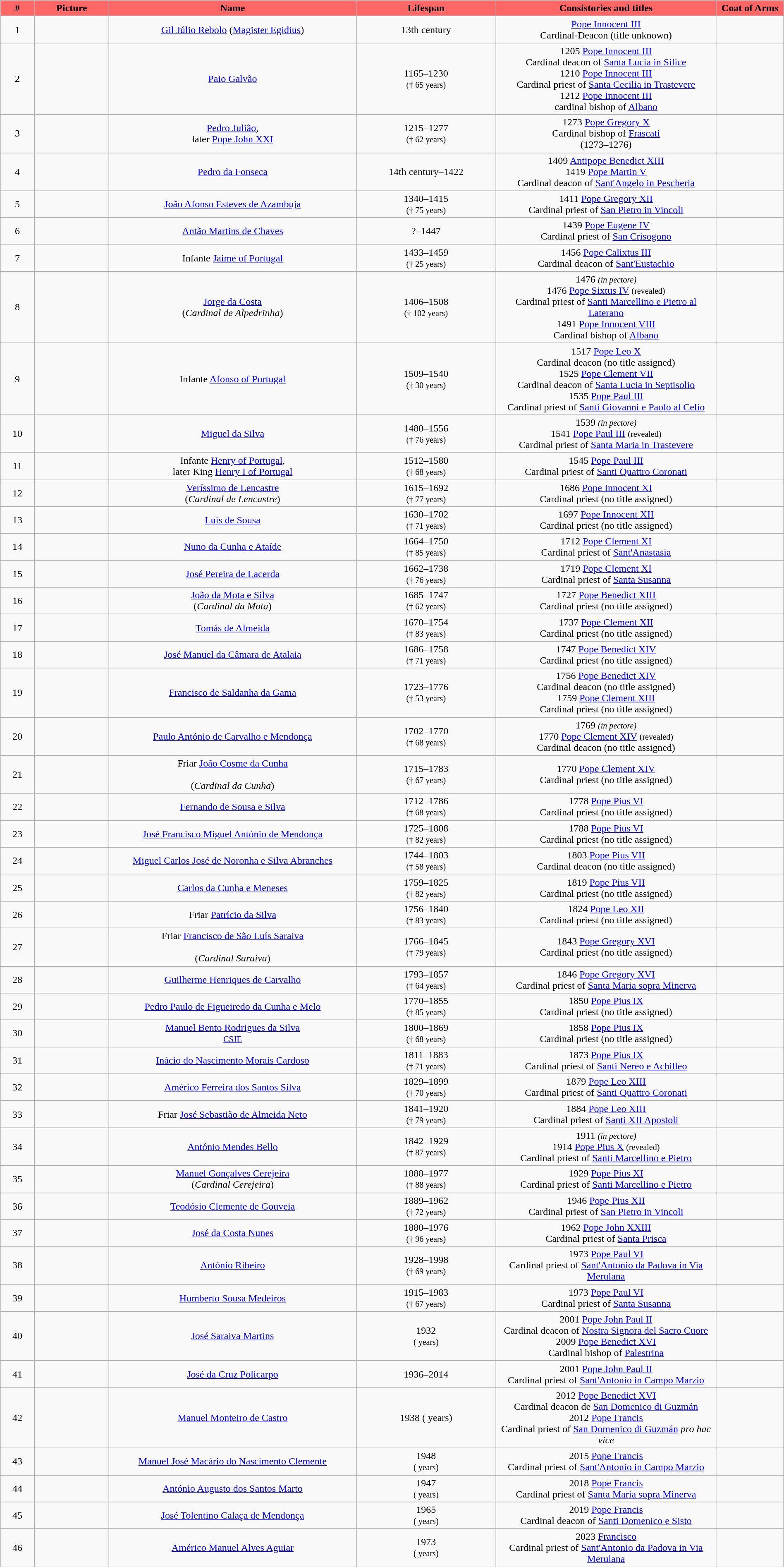<table class="wikitable unsortable" style="text-align: center;" width=100%>
<tr>
<th style="width: 1%; background: #f66">#</th>
<th style="width: 2%; background: #f66">Picture</th>
<th style="width: 9%; background: #f66">Name</th>
<th style="width: 5%; background: #f66">Lifespan</th>
<th style="width: 8%; background: #f66">Consistories and titles</th>
<th style="width: 2%; background: #f66">Coat of Arms</th>
</tr>
<tr>
<td>1</td>
<td></td>
<td><a href='#'>Gil Júlio Rebolo</a> (<a href='#'>Magister Egidius</a>)</td>
<td>13th century</td>
<td><a href='#'>Pope Innocent III</a><br>Cardinal-Deacon (title unknown)</td>
<td></td>
</tr>
<tr>
<td>2</td>
<td></td>
<td><a href='#'>Paio Galvão</a></td>
<td>1165–1230<br><small>(† 65 years)</small></td>
<td>1205 <a href='#'>Pope Innocent III</a><br>Cardinal deacon of <a href='#'>Santa Lucia in Silice</a><br>1210 <a href='#'>Pope Innocent III</a><br>Cardinal priest of <a href='#'>Santa Cecilia in Trastevere</a><br>1212 <a href='#'>Pope Innocent III</a><br>cardinal bishop of <a href='#'>Albano</a></td>
<td></td>
</tr>
<tr>
<td>3</td>
<td></td>
<td><a href='#'>Pedro Julião</a>, <br>later <a href='#'>Pope John XXI</a></td>
<td>1215–1277<br><small>(† 62 years)</small></td>
<td>1273 <a href='#'>Pope Gregory X</a><br>Cardinal bishop of <a href='#'>Frascati</a><br>(1273–1276)</td>
<td></td>
</tr>
<tr>
<td>4</td>
<td></td>
<td><a href='#'>Pedro da Fonseca</a></td>
<td>14th century–1422</td>
<td>1409 <a href='#'>Antipope Benedict XIII</a><br>1419 <a href='#'>Pope Martin V</a><br>Cardinal deacon of <a href='#'>Sant'Angelo in Pescheria</a></td>
<td></td>
</tr>
<tr>
<td>5</td>
<td></td>
<td><a href='#'>João Afonso Esteves de Azambuja</a></td>
<td>1340–1415<br><small>(† 75 years)</small></td>
<td>1411 <a href='#'>Pope Gregory XII</a><br>Cardinal priest of <a href='#'>San Pietro in Vincoli</a></td>
<td></td>
</tr>
<tr>
<td>6</td>
<td></td>
<td><a href='#'>Antão Martins de Chaves</a></td>
<td>?–1447</td>
<td>1439 <a href='#'>Pope Eugene IV</a><br>Cardinal priest of <a href='#'>San Crisogono</a></td>
<td></td>
</tr>
<tr>
<td>7</td>
<td></td>
<td>Infante <a href='#'>Jaime of Portugal</a></td>
<td>1433–1459<br><small>(† 25 years)</small></td>
<td>1456 <a href='#'>Pope Calixtus III</a><br>Cardinal deacon of <a href='#'>Sant'Eustachio</a></td>
<td></td>
</tr>
<tr>
<td>8</td>
<td></td>
<td><a href='#'>Jorge da Costa</a><br>(<em>Cardinal de Alpedrinha</em>)</td>
<td>1406–1508<br><small>(† 102 years)</small></td>
<td>1476 <small><em>(in pectore)</em></small><br> 1476 <a href='#'>Pope Sixtus IV</a> <small>(revealed)</small><br>Cardinal priest of <a href='#'>Santi Marcellino e Pietro al Laterano</a><br>1491 <a href='#'>Pope Innocent VIII</a><br>Cardinal bishop of <a href='#'>Albano</a></td>
<td></td>
</tr>
<tr>
<td>9</td>
<td></td>
<td>Infante <a href='#'>Afonso of Portugal</a></td>
<td>1509–1540<small><br>(† 30 years)</small></td>
<td>1517 <a href='#'>Pope Leo X</a><br> Cardinal deacon (no title assigned) <br>1525 <a href='#'>Pope Clement VII</a><br> Cardinal deacon of <a href='#'>Santa Lucia in Septisolio</a><br>1535 <a href='#'>Pope Paul III</a><br>Cardinal priest of <a href='#'>Santi Giovanni e Paolo al Celio</a></td>
<td></td>
</tr>
<tr>
<td>10</td>
<td></td>
<td><a href='#'>Miguel da Silva</a></td>
<td>1480–1556<br><small>(† 76 years)</small></td>
<td>1539 <small><em>(in pectore)</em></small><br> 1541 <a href='#'>Pope Paul III</a> <small>(revealed)</small><br>Cardinal priest of <a href='#'>Santa Maria in Trastevere</a></td>
<td></td>
</tr>
<tr>
<td>11</td>
<td></td>
<td>Infante <a href='#'>Henry of Portugal</a>,<br> later King <a href='#'>Henry I of Portugal</a></td>
<td>1512–1580<br><small>(† 68 years)</small></td>
<td>1545 <a href='#'>Pope Paul III</a><br>Cardinal priest of <a href='#'>Santi Quattro Coronati</a></td>
<td></td>
</tr>
<tr>
<td>12</td>
<td></td>
<td><a href='#'>Veríssimo de Lencastre</a><br>(<em>Cardinal de Lencastre</em>)</td>
<td>1615–1692<br><small>(† 77 years)</small></td>
<td>1686 <a href='#'>Pope Innocent XI</a><br>Cardinal priest (no title assigned)</td>
<td></td>
</tr>
<tr>
<td>13</td>
<td></td>
<td><a href='#'>Luís de Sousa</a></td>
<td>1630–1702<br><small>(† 71 years)</small></td>
<td>1697 <a href='#'>Pope Innocent XII</a><br>Cardinal priest (no title assigned)</td>
<td></td>
</tr>
<tr>
<td>14</td>
<td></td>
<td><a href='#'>Nuno da Cunha e Ataíde</a></td>
<td>1664–1750<br><small>(† 85 years)</small></td>
<td>1712 <a href='#'>Pope Clement XI</a><br>Cardinal priest of <a href='#'>Sant'Anastasia</a></td>
<td></td>
</tr>
<tr>
<td>15</td>
<td></td>
<td><a href='#'>José Pereira de Lacerda</a></td>
<td>1662–1738<br><small>(† 76 years)</small></td>
<td>1719 <a href='#'>Pope Clement XI</a><br>Cardinal priest of <a href='#'>Santa Susanna</a></td>
<td></td>
</tr>
<tr>
<td>16</td>
<td></td>
<td><a href='#'>João da Mota e Silva</a><br>(<em>Cardinal da Mota</em>)</td>
<td>1685–1747<br><small>(† 62 years)</small></td>
<td>1727 <a href='#'>Pope Benedict XIII</a><br>Cardinal priest (no title assigned)</td>
<td></td>
</tr>
<tr>
<td>17</td>
<td></td>
<td><a href='#'>Tomás de Almeida</a></td>
<td>1670–1754<br><small>(† 83 years)</small></td>
<td>1737 <a href='#'>Pope Clement XII</a><br>Cardinal priest (no title assigned)</td>
<td></td>
</tr>
<tr>
<td>18</td>
<td></td>
<td><a href='#'>José Manuel da Câmara de Atalaia</a></td>
<td>1686–1758<br><small>(† 71 years)</small></td>
<td>1747 <a href='#'>Pope Benedict XIV</a><br>Cardinal priest (no title assigned)</td>
<td></td>
</tr>
<tr>
<td>19</td>
<td></td>
<td><a href='#'>Francisco de Saldanha da Gama</a></td>
<td>1723–1776<br><small>(† 53 years)</small></td>
<td>1756 <a href='#'>Pope Benedict XIV</a><br>Cardinal deacon (no title assigned)<br>1759 <a href='#'>Pope Clement XIII</a><br>Cardinal priest (no title assigned)</td>
<td></td>
</tr>
<tr>
<td>20</td>
<td></td>
<td><a href='#'>Paulo António de Carvalho e Mendonça</a></td>
<td>1702–1770<br><small>(† 68 years)</small></td>
<td>1769 <small><em>(in pectore)</em></small><br> 1770 <a href='#'>Pope Clement XIV</a> <small>(revealed)</small><br>Cardinal deacon (no title assigned)</td>
<td></td>
</tr>
<tr>
<td>21</td>
<td></td>
<td>Friar <a href='#'>João Cosme da Cunha</a><br><br>(<em>Cardinal da Cunha</em>)</td>
<td>1715–1783<br><small>(† 67 years)</small></td>
<td>1770 <a href='#'>Pope Clement XIV</a><br>Cardinal priest (no title assigned)</td>
<td></td>
</tr>
<tr>
<td>22</td>
<td></td>
<td><a href='#'>Fernando de Sousa e Silva</a></td>
<td>1712–1786<br><small>(† 68 years)</small></td>
<td>1778 <a href='#'>Pope Pius VI</a><br>Cardinal priest (no title assigned)</td>
<td></td>
</tr>
<tr>
<td>23</td>
<td></td>
<td><a href='#'>José Francisco Miguel António de Mendonça</a></td>
<td>1725–1808<br><small>(† 82 years)</small></td>
<td>1788 <a href='#'>Pope Pius VI</a><br>Cardinal priest (no title assigned)</td>
<td></td>
</tr>
<tr>
<td>24</td>
<td></td>
<td><a href='#'>Miguel Carlos José de Noronha e Silva Abranches</a></td>
<td>1744–1803<br><small>(† 58 years)</small></td>
<td>1803 <a href='#'>Pope Pius VII</a><br>Cardinal deacon (no title assigned)</td>
<td></td>
</tr>
<tr>
<td>25</td>
<td></td>
<td><a href='#'>Carlos da Cunha e Meneses</a></td>
<td>1759–1825<br><small>(† 82 years)</small></td>
<td>1819 <a href='#'>Pope Pius VII</a><br>Cardinal priest (no title assigned)</td>
<td></td>
</tr>
<tr>
<td>26</td>
<td></td>
<td>Friar <a href='#'>Patrício da Silva</a><br></td>
<td>1756–1840<br><small>(† 83 years)</small></td>
<td>1824 <a href='#'>Pope Leo XII</a><br>Cardinal priest (no title assigned)</td>
<td></td>
</tr>
<tr>
<td>27</td>
<td></td>
<td>Friar <a href='#'>Francisco de São Luís Saraiva</a><br><br>(<em>Cardinal Saraiva</em>)</td>
<td>1766–1845<br><small>(† 79 years)</small></td>
<td>1843 <a href='#'>Pope Gregory XVI</a><br>Cardinal priest (no title assigned)</td>
<td></td>
</tr>
<tr>
<td>28</td>
<td></td>
<td><a href='#'>Guilherme Henriques de Carvalho</a></td>
<td>1793–1857<br><small>(† 64 years)</small></td>
<td>1846 <a href='#'>Pope Gregory XVI</a><br>Cardinal priest of <a href='#'>Santa Maria sopra Minerva</a></td>
<td></td>
</tr>
<tr>
<td>29</td>
<td></td>
<td><a href='#'>Pedro Paulo de Figueiredo da Cunha e Melo</a></td>
<td>1770–1855<br><small>(† 85 years)</small></td>
<td>1850 <a href='#'>Pope Pius IX</a><br>Cardinal priest (no title assigned)</td>
<td></td>
</tr>
<tr>
<td>30</td>
<td></td>
<td><a href='#'>Manuel Bento Rodrigues da Silva</a><br><small><a href='#'>CSJE</a></small></td>
<td>1800–1869<br><small>(† 68 years)</small></td>
<td>1858 <a href='#'>Pope Pius IX</a><br>Cardinal priest (no title assigned)</td>
<td></td>
</tr>
<tr>
<td>31</td>
<td></td>
<td><a href='#'>Inácio do Nascimento Morais Cardoso</a></td>
<td>1811–1883<br><small>(† 71 years)</small></td>
<td>1873 <a href='#'>Pope Pius IX</a><br>Cardinal priest of <a href='#'>Santi Nereo e Achilleo</a></td>
<td></td>
</tr>
<tr>
<td>32</td>
<td></td>
<td><a href='#'>Américo Ferreira dos Santos Silva</a></td>
<td>1829–1899<br><small>(† 70 years)</small></td>
<td>1879 <a href='#'>Pope Leo XIII</a><br>Cardinal priest of <a href='#'>Santi Quattro Coronati</a></td>
<td></td>
</tr>
<tr>
<td>33</td>
<td></td>
<td>Friar <a href='#'>José Sebastião de Almeida Neto</a><br></td>
<td>1841–1920<br><small>(† 79 years)</small></td>
<td>1884 <a href='#'>Pope Leo XIII</a><br>Cardinal priest of <a href='#'>Santi XII Apostoli</a></td>
<td></td>
</tr>
<tr>
<td>34</td>
<td></td>
<td><a href='#'>António Mendes Bello</a></td>
<td>1842–1929<br><small>(† 87 years)</small></td>
<td>1911 <small><em>(in pectore)</em></small><br> 1914 <a href='#'>Pope Pius X</a> <small>(revealed)</small><br>Cardinal priest of <a href='#'>Santi Marcellino e Pietro</a></td>
<td></td>
</tr>
<tr>
<td>35</td>
<td></td>
<td><a href='#'>Manuel Gonçalves Cerejeira</a><br>(<em>Cardinal Cerejeira</em>)</td>
<td>1888–1977<br><small>(† 88 years)</small></td>
<td>1929 <a href='#'>Pope Pius XI</a><br>Cardinal priest of <a href='#'>Santi Marcellino e Pietro</a></td>
<td></td>
</tr>
<tr>
<td>36</td>
<td></td>
<td><a href='#'>Teodósio Clemente de Gouveia</a></td>
<td>1889–1962<br><small>(† 72 years)</small></td>
<td>1946 <a href='#'>Pope Pius XII</a><br>Cardinal priest of <a href='#'>San Pietro in Vincoli</a></td>
<td></td>
</tr>
<tr>
<td>37</td>
<td></td>
<td><a href='#'>José da Costa Nunes</a></td>
<td>1880–1976<br><small>(† 96 years)</small></td>
<td>1962 <a href='#'>Pope John XXIII</a><br>Cardinal priest of <a href='#'>Santa Prisca</a></td>
<td></td>
</tr>
<tr>
<td>38</td>
<td></td>
<td><a href='#'>António Ribeiro</a></td>
<td>1928–1998<br><small>(† 69 years)</small></td>
<td>1973 <a href='#'>Pope Paul VI</a><br>Cardinal priest of <a href='#'>Sant'Antonio da Padova in Via Merulana</a></td>
<td></td>
</tr>
<tr>
<td>39</td>
<td></td>
<td><a href='#'>Humberto Sousa Medeiros</a></td>
<td>1915–1983<br><small>(† 67 years)</small></td>
<td>1973 <a href='#'>Pope Paul VI</a><br>Cardinal priest of <a href='#'>Santa Susanna</a></td>
<td></td>
</tr>
<tr>
<td>40</td>
<td></td>
<td><a href='#'>José Saraiva Martins</a><br></td>
<td>1932<br><small>( years)</small></td>
<td>2001 <a href='#'>Pope John Paul II</a><br>Cardinal deacon of <a href='#'>Nostra Signora del Sacro Cuore</a><br>2009 <a href='#'>Pope Benedict XVI</a><br> Cardinal bishop of <a href='#'>Palestrina</a></td>
<td></td>
</tr>
<tr>
<td>41</td>
<td></td>
<td><a href='#'>José da Cruz Policarpo</a></td>
<td>1936–2014<br></td>
<td>2001 <a href='#'>Pope John Paul II</a><br>Cardinal priest of <a href='#'>Sant'Antonio in Campo Marzio</a></td>
<td></td>
</tr>
<tr>
<td>42</td>
<td></td>
<td><a href='#'>Manuel Monteiro de Castro</a></td>
<td>1938 ( years)</td>
<td>2012 <a href='#'>Pope Benedict XVI</a><br>Cardinal deacon de <a href='#'>San Domenico di Guzmán</a><br>2012 <a href='#'>Pope Francis</a><br>Cardinal priest of <a href='#'>San Domenico di Guzmán</a> <em>pro hac vice</em></td>
<td></td>
</tr>
<tr>
<td>43</td>
<td></td>
<td><a href='#'>Manuel José Macário do Nascimento Clemente</a></td>
<td>1948<br><small>( years)</small></td>
<td>2015 <a href='#'>Pope Francis</a><br>Cardinal priest of <a href='#'>Sant'Antonio in Campo Marzio</a></td>
<td></td>
</tr>
<tr>
<td>44</td>
<td></td>
<td><a href='#'>António Augusto dos Santos Marto</a></td>
<td>1947<br><small>( years)</small></td>
<td>2018 <a href='#'>Pope Francis</a><br>Cardinal priest of <a href='#'>Santa Maria sopra Minerva</a></td>
<td></td>
</tr>
<tr>
<td>45</td>
<td></td>
<td><a href='#'>José Tolentino Calaça de Mendonça</a></td>
<td>1965<br><small>( years)</small></td>
<td>2019 <a href='#'>Pope Francis</a><br> Cardinal deacon of <a href='#'>Santi Domenico e Sisto</a></td>
<td></td>
</tr>
<tr>
<td>46</td>
<td></td>
<td><a href='#'>Américo Manuel Alves Aguiar</a></td>
<td>1973<br><small>( years)</small></td>
<td>2023 <a href='#'>Francisco</a><br>Cardinal priest of <a href='#'>Sant'Antonio da Padova in Via Merulana</a></td>
<td></td>
</tr>
</table>
